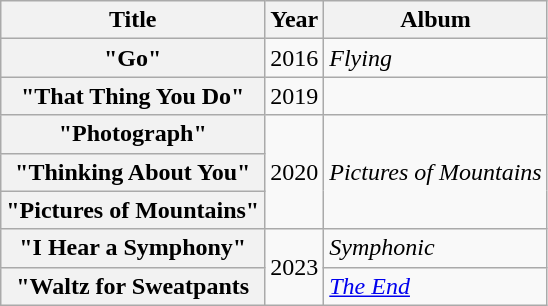<table class="wikitable plainrowheaders">
<tr>
<th>Title</th>
<th>Year</th>
<th>Album</th>
</tr>
<tr>
<th scope="row">"Go"</th>
<td>2016</td>
<td><em>Flying</em></td>
</tr>
<tr>
<th scope="row">"That Thing You Do"</th>
<td>2019</td>
<td></td>
</tr>
<tr>
<th scope="row">"Photograph"</th>
<td rowspan=3>2020</td>
<td rowspan=3><em>Pictures of Mountains</em></td>
</tr>
<tr>
<th scope="row">"Thinking About You"</th>
</tr>
<tr>
<th scope="row">"Pictures of Mountains"</th>
</tr>
<tr>
<th scope="row">"I Hear a Symphony"</th>
<td rowspan=2>2023</td>
<td><em>Symphonic</em></td>
</tr>
<tr>
<th scope="row">"Waltz for Sweatpants</th>
<td><em><a href='#'>The End</a></em></td>
</tr>
</table>
